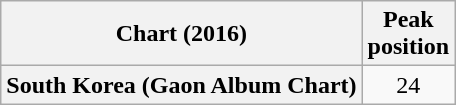<table class="wikitable sortable plainrowheaders" style="text-align:center;">
<tr>
<th>Chart (2016)</th>
<th>Peak<br>position</th>
</tr>
<tr>
<th scope="row">South Korea (Gaon Album Chart)</th>
<td>24</td>
</tr>
</table>
